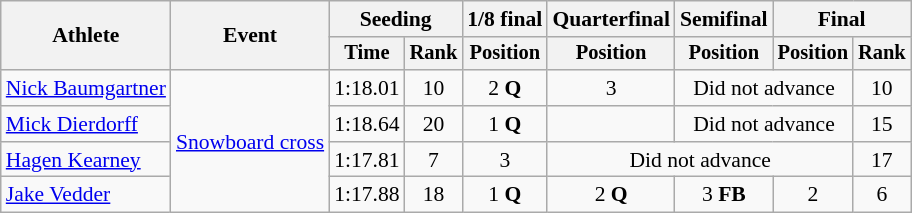<table class=wikitable style=font-size:90%;text-align:center>
<tr>
<th rowspan=2>Athlete</th>
<th rowspan=2>Event</th>
<th colspan=2>Seeding</th>
<th>1/8 final</th>
<th>Quarterfinal</th>
<th>Semifinal</th>
<th colspan=2>Final</th>
</tr>
<tr style=font-size:95%>
<th>Time</th>
<th>Rank</th>
<th>Position</th>
<th>Position</th>
<th>Position</th>
<th>Position</th>
<th>Rank</th>
</tr>
<tr>
<td align=left><a href='#'>Nick Baumgartner</a></td>
<td align=left rowspan=4><a href='#'>Snowboard cross</a></td>
<td>1:18.01</td>
<td>10</td>
<td>2 <strong>Q</strong></td>
<td>3</td>
<td colspan=2>Did not advance</td>
<td>10</td>
</tr>
<tr>
<td align=left><a href='#'>Mick Dierdorff</a></td>
<td>1:18.64</td>
<td>20</td>
<td>1 <strong>Q</strong></td>
<td></td>
<td colspan=2>Did not advance</td>
<td>15</td>
</tr>
<tr>
<td align=left><a href='#'>Hagen Kearney</a></td>
<td>1:17.81</td>
<td>7</td>
<td>3</td>
<td colspan=3>Did not advance</td>
<td>17</td>
</tr>
<tr>
<td align=left><a href='#'>Jake Vedder</a></td>
<td>1:17.88</td>
<td>18</td>
<td>1 <strong>Q</strong></td>
<td>2 <strong>Q</strong></td>
<td>3 <strong>FB</strong></td>
<td>2</td>
<td>6</td>
</tr>
</table>
